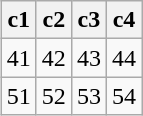<table class="wikitable" style="text-align:center; float:left; margin-left:5px">
<tr>
<th>c1</th>
<th>c2</th>
<th>c3</th>
<th>c4</th>
</tr>
<tr>
<td>41</td>
<td>42</td>
<td>43</td>
<td>44</td>
</tr>
<tr>
<td>51</td>
<td>52</td>
<td>53</td>
<td>54</td>
</tr>
</table>
